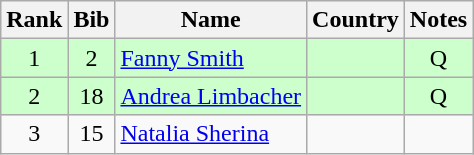<table class="wikitable" style="text-align:center;">
<tr>
<th>Rank</th>
<th>Bib</th>
<th>Name</th>
<th>Country</th>
<th>Notes</th>
</tr>
<tr bgcolor=ccffcc>
<td>1</td>
<td>2</td>
<td align=left><a href='#'>Fanny Smith</a></td>
<td align=left></td>
<td>Q</td>
</tr>
<tr bgcolor=ccffcc>
<td>2</td>
<td>18</td>
<td align=left><a href='#'>Andrea Limbacher</a></td>
<td align=left></td>
<td>Q</td>
</tr>
<tr>
<td>3</td>
<td>15</td>
<td align=left><a href='#'>Natalia Sherina</a></td>
<td align=left></td>
<td></td>
</tr>
</table>
